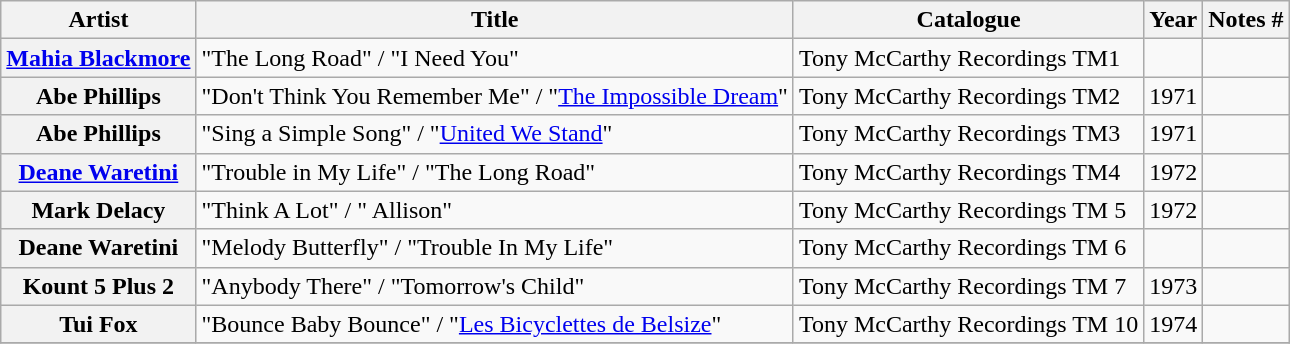<table class="wikitable plainrowheaders sortable">
<tr>
<th scope="col">Artist</th>
<th scope="col">Title</th>
<th scope="col">Catalogue</th>
<th scope="col">Year</th>
<th scope="col" class="unsortable">Notes #</th>
</tr>
<tr>
<th scope="row"><a href='#'>Mahia Blackmore</a></th>
<td>"The Long Road" / "I Need You"</td>
<td>Tony McCarthy Recordings TM1</td>
<td></td>
<td></td>
</tr>
<tr>
<th scope="row">Abe Phillips</th>
<td>"Don't Think You Remember Me" / "<a href='#'>The Impossible Dream</a>"</td>
<td>Tony McCarthy Recordings TM2</td>
<td>1971</td>
<td></td>
</tr>
<tr>
<th scope="row">Abe Phillips</th>
<td>"Sing a Simple Song" / "<a href='#'>United We Stand</a>"</td>
<td>Tony McCarthy Recordings TM3</td>
<td>1971</td>
<td></td>
</tr>
<tr>
<th scope="row"><a href='#'>Deane Waretini</a></th>
<td>"Trouble in My Life" / "The Long Road"</td>
<td>Tony McCarthy Recordings TM4</td>
<td>1972</td>
<td></td>
</tr>
<tr>
<th scope="row">Mark Delacy</th>
<td>"Think A Lot" / " Allison"</td>
<td>Tony McCarthy Recordings TM 5</td>
<td>1972</td>
<td></td>
</tr>
<tr>
<th scope="row">Deane Waretini</th>
<td>"Melody Butterfly" / "Trouble In My Life"</td>
<td>Tony McCarthy Recordings TM 6</td>
<td></td>
<td></td>
</tr>
<tr>
<th scope="row">Kount 5 Plus 2</th>
<td>"Anybody There" / "Tomorrow's Child"</td>
<td>Tony McCarthy Recordings TM 7</td>
<td>1973</td>
<td></td>
</tr>
<tr>
<th scope="row">Tui Fox</th>
<td>"Bounce Baby Bounce" / "<a href='#'>Les Bicyclettes de Belsize</a>"</td>
<td>Tony McCarthy Recordings TM 10</td>
<td>1974</td>
<td></td>
</tr>
<tr>
</tr>
</table>
